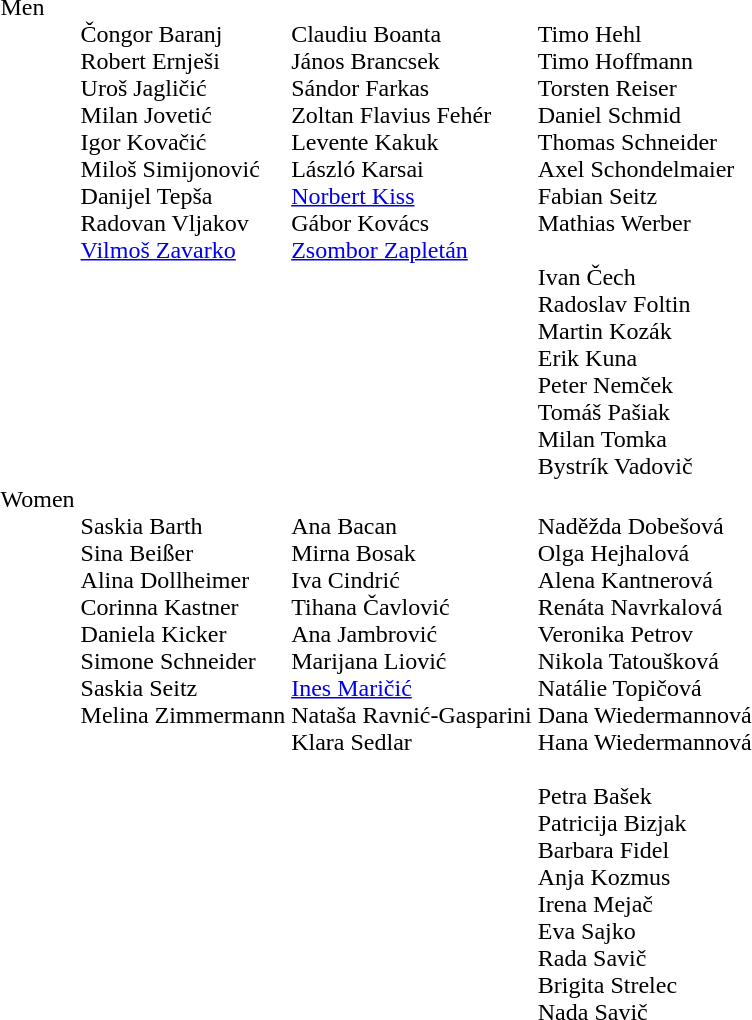<table>
<tr valign="top">
<td>Men<br></td>
<td><br>Čongor Baranj<br>Robert Ernješi<br>Uroš Jagličić<br>Milan Jovetić<br>Igor Kovačić<br>Miloš Simijonović<br>Danijel Tepša<br>Radovan Vljakov<br><a href='#'>Vilmoš Zavarko</a></td>
<td><br>Claudiu Boanta<br>János Brancsek<br>Sándor Farkas<br>Zoltan Flavius Fehér<br>Levente Kakuk<br>László Karsai<br><a href='#'>Norbert Kiss</a><br>Gábor Kovács<br><a href='#'>Zsombor Zapletán</a></td>
<td><br>Timo Hehl<br>Timo Hoffmann<br>Torsten Reiser<br>Daniel Schmid<br>Thomas Schneider<br>Axel Schondelmaier<br>Fabian Seitz<br>Mathias Werber<br><br>Ivan Čech<br>Radoslav Foltin<br>Martin Kozák<br>Erik Kuna<br>Peter Nemček<br>Tomáš Pašiak<br>Milan Tomka<br>Bystrík Vadovič
</td>
</tr>
<tr valign="top">
<td>Women<br></td>
<td><br>Saskia Barth<br>Sina Beißer<br>Alina Dollheimer<br>Corinna Kastner<br>Daniela Kicker<br>Simone Schneider<br>Saskia Seitz<br>Melina Zimmermann</td>
<td><br>Ana Bacan<br>Mirna Bosak<br>Iva Cindrić<br>Tihana Čavlović<br>Ana Jambrović<br>Marijana Liović<br><a href='#'>Ines Maričić</a><br>Nataša Ravnić-Gasparini<br>Klara Sedlar</td>
<td><br>Naděžda Dobešová<br>Olga Hejhalová<br>Alena Kantnerová<br>Renáta Navrkalová<br>Veronika Petrov<br>Nikola Tatoušková<br>Natálie Topičová<br>Dana Wiedermannová<br>Hana Wiedermannová<br><br>Petra Bašek<br>Patricija Bizjak<br>Barbara Fidel<br>Anja Kozmus<br>Irena Mejač<br>Eva Sajko<br>Rada Savič<br>Brigita Strelec<br>Nada Savič
</td>
</tr>
</table>
